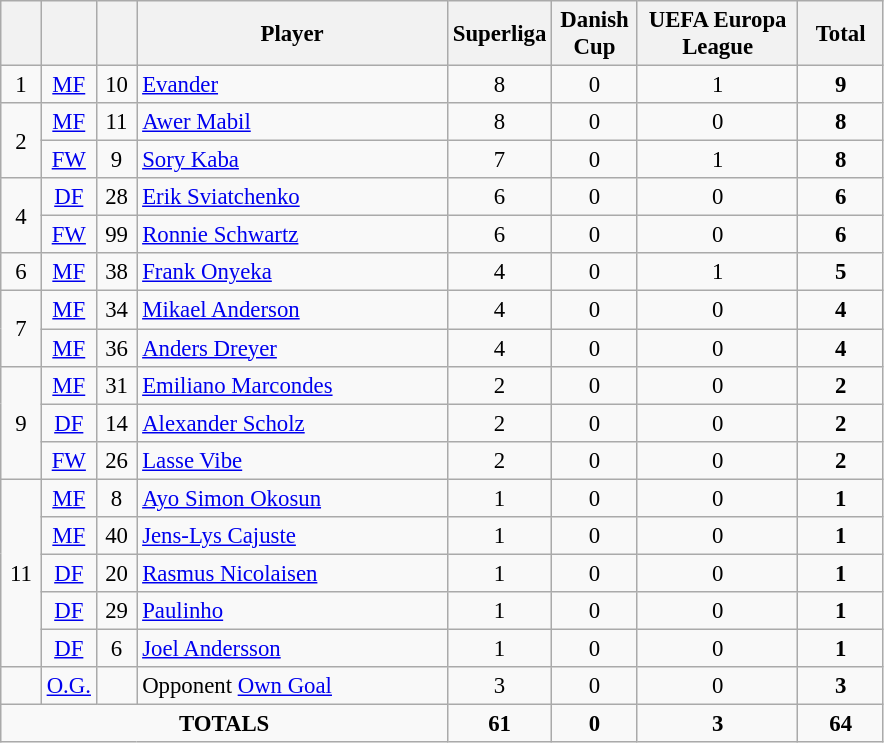<table class="wikitable sortable" style="font-size: 95%; text-align: center;">
<tr>
<th width=20></th>
<th width=20></th>
<th width=20></th>
<th width=200>Player</th>
<th width=50>Superliga</th>
<th width=50>Danish Cup</th>
<th width=100>UEFA Europa League</th>
<th width=50>Total</th>
</tr>
<tr>
<td rowspan=1>1</td>
<td><a href='#'>MF</a></td>
<td>10</td>
<td align=left> <a href='#'>Evander</a></td>
<td>8</td>
<td>0</td>
<td>1</td>
<td><strong>9</strong></td>
</tr>
<tr>
<td rowspan=2>2</td>
<td><a href='#'>MF</a></td>
<td>11</td>
<td align=left> <a href='#'>Awer Mabil</a></td>
<td>8</td>
<td>0</td>
<td>0</td>
<td><strong>8</strong></td>
</tr>
<tr>
<td><a href='#'>FW</a></td>
<td>9</td>
<td align=left> <a href='#'>Sory Kaba</a></td>
<td>7</td>
<td>0</td>
<td>1</td>
<td><strong>8</strong></td>
</tr>
<tr>
<td rowspan=2>4</td>
<td><a href='#'>DF</a></td>
<td>28</td>
<td align=left> <a href='#'>Erik Sviatchenko</a></td>
<td>6</td>
<td>0</td>
<td>0</td>
<td><strong>6</strong></td>
</tr>
<tr>
<td><a href='#'>FW</a></td>
<td>99</td>
<td align=left> <a href='#'>Ronnie Schwartz</a></td>
<td>6</td>
<td>0</td>
<td>0</td>
<td><strong>6</strong></td>
</tr>
<tr>
<td rowspan=1>6</td>
<td><a href='#'>MF</a></td>
<td>38</td>
<td align=left> <a href='#'>Frank Onyeka</a></td>
<td>4</td>
<td>0</td>
<td>1</td>
<td><strong>5</strong></td>
</tr>
<tr>
<td rowspan=2>7</td>
<td><a href='#'>MF</a></td>
<td>34</td>
<td align=left> <a href='#'>Mikael Anderson</a></td>
<td>4</td>
<td>0</td>
<td>0</td>
<td><strong>4</strong></td>
</tr>
<tr>
<td><a href='#'>MF</a></td>
<td>36</td>
<td align=left> <a href='#'>Anders Dreyer</a></td>
<td>4</td>
<td>0</td>
<td>0</td>
<td><strong>4</strong></td>
</tr>
<tr>
<td rowspan=3>9</td>
<td><a href='#'>MF</a></td>
<td>31</td>
<td align=left> <a href='#'>Emiliano Marcondes</a></td>
<td>2</td>
<td>0</td>
<td>0</td>
<td><strong>2</strong></td>
</tr>
<tr>
<td><a href='#'>DF</a></td>
<td>14</td>
<td align=left> <a href='#'>Alexander Scholz</a></td>
<td>2</td>
<td>0</td>
<td>0</td>
<td><strong>2</strong></td>
</tr>
<tr>
<td><a href='#'>FW</a></td>
<td>26</td>
<td align=left> <a href='#'>Lasse Vibe</a></td>
<td>2</td>
<td>0</td>
<td>0</td>
<td><strong>2</strong></td>
</tr>
<tr>
<td rowspan=5>11</td>
<td><a href='#'>MF</a></td>
<td>8</td>
<td align=left> <a href='#'>Ayo Simon Okosun</a></td>
<td>1</td>
<td>0</td>
<td>0</td>
<td><strong>1</strong></td>
</tr>
<tr>
<td><a href='#'>MF</a></td>
<td>40</td>
<td align=left> <a href='#'>Jens-Lys Cajuste</a></td>
<td>1</td>
<td>0</td>
<td>0</td>
<td><strong>1</strong></td>
</tr>
<tr>
<td><a href='#'>DF</a></td>
<td>20</td>
<td align=left> <a href='#'>Rasmus Nicolaisen</a></td>
<td>1</td>
<td>0</td>
<td>0</td>
<td><strong>1</strong></td>
</tr>
<tr>
<td><a href='#'>DF</a></td>
<td>29</td>
<td align=left> <a href='#'>Paulinho</a></td>
<td>1</td>
<td>0</td>
<td>0</td>
<td><strong>1</strong></td>
</tr>
<tr>
<td><a href='#'>DF</a></td>
<td>6</td>
<td align=left> <a href='#'>Joel Andersson</a></td>
<td>1</td>
<td>0</td>
<td>0</td>
<td><strong>1</strong></td>
</tr>
<tr>
<td rowspan=1></td>
<td><a href='#'>O.G.</a></td>
<td></td>
<td align=left>Opponent <a href='#'>Own Goal</a></td>
<td>3</td>
<td>0</td>
<td>0</td>
<td><strong>3</strong></td>
</tr>
<tr>
<td colspan="4"><strong>TOTALS</strong></td>
<td><strong>61</strong></td>
<td><strong>0</strong></td>
<td><strong>3</strong></td>
<td><strong>64</strong></td>
</tr>
</table>
